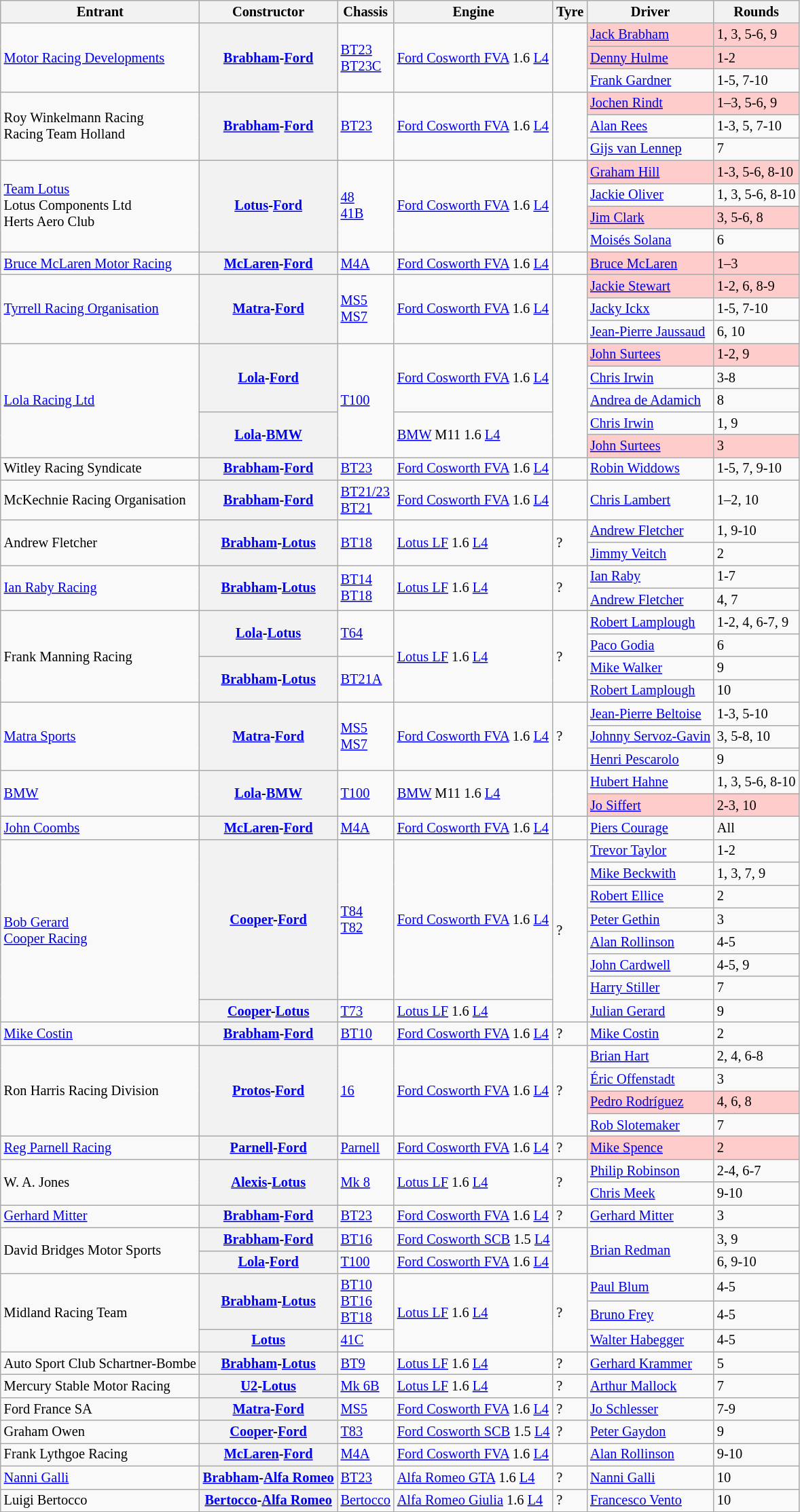<table class="wikitable" style="font-size: 85%">
<tr>
<th>Entrant</th>
<th>Constructor</th>
<th>Chassis</th>
<th>Engine</th>
<th>Tyre</th>
<th>Driver</th>
<th>Rounds</th>
</tr>
<tr>
<td rowspan=3> <a href='#'>Motor Racing Developments</a></td>
<th rowspan=3><a href='#'>Brabham</a>-<a href='#'>Ford</a></th>
<td rowspan=3><a href='#'>BT23</a><br><a href='#'>BT23C</a></td>
<td rowspan=3><a href='#'>Ford Cosworth FVA</a> 1.6 <a href='#'>L4</a></td>
<td rowspan=3></td>
<td style="background:#ffcccc;"> <a href='#'>Jack Brabham</a></td>
<td style="background:#ffcccc;">1, 3, 5-6, 9</td>
</tr>
<tr>
<td style="background:#ffcccc;"> <a href='#'>Denny Hulme</a></td>
<td style="background:#ffcccc;">1-2</td>
</tr>
<tr>
<td> <a href='#'>Frank Gardner</a></td>
<td>1-5, 7-10</td>
</tr>
<tr>
<td rowspan=3> Roy Winkelmann Racing<br> Racing Team Holland</td>
<th rowspan=3><a href='#'>Brabham</a>-<a href='#'>Ford</a></th>
<td rowspan=3><a href='#'>BT23</a></td>
<td rowspan=3><a href='#'>Ford Cosworth FVA</a> 1.6 <a href='#'>L4</a></td>
<td rowspan=3><br></td>
<td style="background:#ffcccc;"> <a href='#'>Jochen Rindt</a></td>
<td style="background:#ffcccc;">1–3, 5-6, 9</td>
</tr>
<tr>
<td> <a href='#'>Alan Rees</a></td>
<td>1-3, 5, 7-10</td>
</tr>
<tr>
<td> <a href='#'>Gijs van Lennep</a></td>
<td>7</td>
</tr>
<tr>
<td rowspan=4> <a href='#'>Team Lotus</a><br> Lotus Components Ltd<br> Herts Aero Club</td>
<th rowspan=4><a href='#'>Lotus</a>-<a href='#'>Ford</a></th>
<td rowspan=4><a href='#'>48</a><br><a href='#'>41B</a><br></td>
<td rowspan=4><a href='#'>Ford Cosworth FVA</a> 1.6 <a href='#'>L4</a></td>
<td rowspan=4></td>
<td style="background:#ffcccc;"> <a href='#'>Graham Hill</a></td>
<td style="background:#ffcccc;">1-3, 5-6, 8-10</td>
</tr>
<tr>
<td> <a href='#'>Jackie Oliver</a></td>
<td>1, 3, 5-6, 8-10</td>
</tr>
<tr>
<td style="background:#ffcccc;"> <a href='#'>Jim Clark</a></td>
<td style="background:#ffcccc;">3, 5-6, 8</td>
</tr>
<tr>
<td> <a href='#'>Moisés Solana</a></td>
<td>6</td>
</tr>
<tr>
<td> <a href='#'>Bruce McLaren Motor Racing</a></td>
<th><a href='#'>McLaren</a>-<a href='#'>Ford</a></th>
<td><a href='#'>M4A</a></td>
<td><a href='#'>Ford Cosworth FVA</a> 1.6 <a href='#'>L4</a></td>
<td></td>
<td style="background:#ffcccc;"> <a href='#'>Bruce McLaren</a></td>
<td style="background:#ffcccc;">1–3</td>
</tr>
<tr>
<td rowspan=3> <a href='#'>Tyrrell Racing Organisation</a></td>
<th rowspan=3><a href='#'>Matra</a>-<a href='#'>Ford</a></th>
<td rowspan=3><a href='#'>MS5</a><br><a href='#'>MS7</a></td>
<td rowspan=3><a href='#'>Ford Cosworth FVA</a> 1.6 <a href='#'>L4</a></td>
<td rowspan=3></td>
<td style="background:#ffcccc;"> <a href='#'>Jackie Stewart</a></td>
<td style="background:#ffcccc;">1-2, 6, 8-9</td>
</tr>
<tr>
<td> <a href='#'>Jacky Ickx</a></td>
<td>1-5, 7-10</td>
</tr>
<tr>
<td> <a href='#'>Jean-Pierre Jaussaud</a></td>
<td>6, 10</td>
</tr>
<tr>
<td rowspan=5> <a href='#'>Lola Racing Ltd</a></td>
<th rowspan=3><a href='#'>Lola</a>-<a href='#'>Ford</a></th>
<td rowspan=5><a href='#'>T100</a></td>
<td rowspan=3><a href='#'>Ford Cosworth FVA</a> 1.6 <a href='#'>L4</a></td>
<td rowspan=5></td>
<td style="background:#ffcccc;"> <a href='#'>John Surtees</a></td>
<td style="background:#ffcccc;">1-2, 9</td>
</tr>
<tr>
<td> <a href='#'>Chris Irwin</a></td>
<td>3-8</td>
</tr>
<tr>
<td> <a href='#'>Andrea de Adamich</a></td>
<td>8</td>
</tr>
<tr>
<th rowspan=2><a href='#'>Lola</a>-<a href='#'>BMW</a></th>
<td rowspan=2><a href='#'>BMW</a> M11 1.6 <a href='#'>L4</a></td>
<td> <a href='#'>Chris Irwin</a></td>
<td>1, 9</td>
</tr>
<tr>
<td style="background:#ffcccc;"> <a href='#'>John Surtees</a></td>
<td style="background:#ffcccc;">3</td>
</tr>
<tr>
<td> Witley Racing Syndicate</td>
<th><a href='#'>Brabham</a>-<a href='#'>Ford</a></th>
<td><a href='#'>BT23</a></td>
<td><a href='#'>Ford Cosworth FVA</a> 1.6 <a href='#'>L4</a></td>
<td></td>
<td> <a href='#'>Robin Widdows</a></td>
<td>1-5, 7, 9-10</td>
</tr>
<tr>
<td> McKechnie Racing Organisation</td>
<th><a href='#'>Brabham</a>-<a href='#'>Ford</a></th>
<td><a href='#'>BT21/23</a><br><a href='#'>BT21</a></td>
<td><a href='#'>Ford Cosworth FVA</a> 1.6 <a href='#'>L4</a></td>
<td></td>
<td> <a href='#'>Chris Lambert</a></td>
<td>1–2, 10</td>
</tr>
<tr>
<td rowspan=2> Andrew Fletcher</td>
<th rowspan=2><a href='#'>Brabham</a>-<a href='#'>Lotus</a></th>
<td rowspan=2><a href='#'>BT18</a></td>
<td rowspan=2><a href='#'>Lotus LF</a> 1.6 <a href='#'>L4</a></td>
<td rowspan=2>?</td>
<td> <a href='#'>Andrew Fletcher</a></td>
<td>1, 9-10</td>
</tr>
<tr>
<td> <a href='#'>Jimmy Veitch</a></td>
<td>2</td>
</tr>
<tr>
<td rowspan=2> <a href='#'>Ian Raby Racing</a></td>
<th rowspan=2><a href='#'>Brabham</a>-<a href='#'>Lotus</a></th>
<td rowspan=2><a href='#'>BT14</a><br><a href='#'>BT18</a></td>
<td rowspan=2><a href='#'>Lotus LF</a> 1.6 <a href='#'>L4</a></td>
<td rowspan=2>?</td>
<td> <a href='#'>Ian Raby</a></td>
<td>1-7</td>
</tr>
<tr>
<td> <a href='#'>Andrew Fletcher</a></td>
<td>4, 7</td>
</tr>
<tr>
<td rowspan=4> Frank Manning Racing</td>
<th rowspan=2><a href='#'>Lola</a>-<a href='#'>Lotus</a></th>
<td rowspan=2><a href='#'>T64</a></td>
<td rowspan=4><a href='#'>Lotus LF</a> 1.6 <a href='#'>L4</a></td>
<td rowspan=4>?</td>
<td> <a href='#'>Robert Lamplough</a></td>
<td>1-2, 4, 6-7, 9</td>
</tr>
<tr>
<td> <a href='#'>Paco Godia</a></td>
<td>6</td>
</tr>
<tr>
<th rowspan=2><a href='#'>Brabham</a>-<a href='#'>Lotus</a></th>
<td rowspan=2><a href='#'>BT21A</a></td>
<td> <a href='#'>Mike Walker</a></td>
<td>9</td>
</tr>
<tr>
<td> <a href='#'>Robert Lamplough</a></td>
<td>10</td>
</tr>
<tr>
<td rowspan=3> <a href='#'>Matra Sports</a></td>
<th rowspan=3><a href='#'>Matra</a>-<a href='#'>Ford</a></th>
<td rowspan=3><a href='#'>MS5</a><br><a href='#'>MS7</a></td>
<td rowspan=3><a href='#'>Ford Cosworth FVA</a> 1.6 <a href='#'>L4</a></td>
<td rowspan=3>?</td>
<td> <a href='#'>Jean-Pierre Beltoise</a></td>
<td>1-3, 5-10</td>
</tr>
<tr>
<td> <a href='#'>Johnny Servoz-Gavin</a></td>
<td>3, 5-8, 10</td>
</tr>
<tr>
<td> <a href='#'>Henri Pescarolo</a></td>
<td>9</td>
</tr>
<tr>
<td rowspan=2> <a href='#'>BMW</a></td>
<th rowspan=2><a href='#'>Lola</a>-<a href='#'>BMW</a></th>
<td rowspan=2><a href='#'>T100</a></td>
<td rowspan=2><a href='#'>BMW</a> M11 1.6 <a href='#'>L4</a></td>
<td rowspan=2></td>
<td> <a href='#'>Hubert Hahne</a></td>
<td>1, 3, 5-6, 8-10</td>
</tr>
<tr>
<td style="background:#ffcccc;"> <a href='#'>Jo Siffert</a></td>
<td style="background:#ffcccc;">2-3, 10</td>
</tr>
<tr>
<td> <a href='#'>John Coombs</a></td>
<th><a href='#'>McLaren</a>-<a href='#'>Ford</a></th>
<td><a href='#'>M4A</a></td>
<td><a href='#'>Ford Cosworth FVA</a> 1.6 <a href='#'>L4</a></td>
<td><br></td>
<td> <a href='#'>Piers Courage</a></td>
<td>All</td>
</tr>
<tr>
<td rowspan=8> <a href='#'>Bob Gerard</a><br> <a href='#'>Cooper Racing</a></td>
<th rowspan=7><a href='#'>Cooper</a>-<a href='#'>Ford</a></th>
<td rowspan=7><a href='#'>T84</a><br><a href='#'>T82</a></td>
<td rowspan=7><a href='#'>Ford Cosworth FVA</a> 1.6 <a href='#'>L4</a></td>
<td rowspan=8>?</td>
<td> <a href='#'>Trevor Taylor</a></td>
<td>1-2</td>
</tr>
<tr>
<td> <a href='#'>Mike Beckwith</a></td>
<td>1, 3, 7, 9</td>
</tr>
<tr>
<td> <a href='#'>Robert Ellice</a></td>
<td>2</td>
</tr>
<tr>
<td> <a href='#'>Peter Gethin</a></td>
<td>3</td>
</tr>
<tr>
<td> <a href='#'>Alan Rollinson</a></td>
<td>4-5</td>
</tr>
<tr>
<td> <a href='#'>John Cardwell</a></td>
<td>4-5, 9</td>
</tr>
<tr>
<td> <a href='#'>Harry Stiller</a></td>
<td>7</td>
</tr>
<tr>
<th><a href='#'>Cooper</a>-<a href='#'>Lotus</a></th>
<td><a href='#'>T73</a></td>
<td><a href='#'>Lotus LF</a> 1.6 <a href='#'>L4</a></td>
<td> <a href='#'>Julian Gerard</a></td>
<td>9</td>
</tr>
<tr>
<td> <a href='#'>Mike Costin</a></td>
<th><a href='#'>Brabham</a>-<a href='#'>Ford</a></th>
<td><a href='#'>BT10</a></td>
<td><a href='#'>Ford Cosworth FVA</a> 1.6 <a href='#'>L4</a></td>
<td>?</td>
<td> <a href='#'>Mike Costin</a></td>
<td>2</td>
</tr>
<tr>
<td rowspan=4> Ron Harris Racing Division</td>
<th rowspan=4><a href='#'>Protos</a>-<a href='#'>Ford</a></th>
<td rowspan=4><a href='#'>16</a></td>
<td rowspan=4><a href='#'>Ford Cosworth FVA</a> 1.6 <a href='#'>L4</a></td>
<td rowspan=4>?</td>
<td> <a href='#'>Brian Hart</a></td>
<td>2, 4, 6-8</td>
</tr>
<tr>
<td> <a href='#'>Éric Offenstadt</a></td>
<td>3</td>
</tr>
<tr>
<td style="background:#ffcccc;"> <a href='#'>Pedro Rodríguez</a></td>
<td style="background:#ffcccc;">4, 6, 8</td>
</tr>
<tr>
<td> <a href='#'>Rob Slotemaker</a></td>
<td>7</td>
</tr>
<tr>
<td> <a href='#'>Reg Parnell Racing</a></td>
<th><a href='#'>Parnell</a>-<a href='#'>Ford</a></th>
<td><a href='#'>Parnell</a></td>
<td><a href='#'>Ford Cosworth FVA</a> 1.6 <a href='#'>L4</a></td>
<td>?</td>
<td style="background:#ffcccc;"> <a href='#'>Mike Spence</a></td>
<td style="background:#ffcccc;">2</td>
</tr>
<tr>
<td rowspan=2> W. A. Jones</td>
<th rowspan=2><a href='#'>Alexis</a>-<a href='#'>Lotus</a></th>
<td rowspan=2><a href='#'>Mk 8</a></td>
<td rowspan=2><a href='#'>Lotus LF</a> 1.6 <a href='#'>L4</a></td>
<td rowspan=2>?</td>
<td> <a href='#'>Philip Robinson</a></td>
<td>2-4, 6-7</td>
</tr>
<tr>
<td> <a href='#'>Chris Meek</a></td>
<td>9-10</td>
</tr>
<tr>
<td> <a href='#'>Gerhard Mitter</a></td>
<th><a href='#'>Brabham</a>-<a href='#'>Ford</a></th>
<td><a href='#'>BT23</a></td>
<td><a href='#'>Ford Cosworth FVA</a> 1.6 <a href='#'>L4</a></td>
<td>?</td>
<td> <a href='#'>Gerhard Mitter</a></td>
<td>3</td>
</tr>
<tr>
<td rowspan=2> David Bridges Motor Sports</td>
<th><a href='#'>Brabham</a>-<a href='#'>Ford</a></th>
<td><a href='#'>BT16</a></td>
<td><a href='#'>Ford Cosworth SCB</a> 1.5 <a href='#'>L4</a></td>
<td rowspan=2></td>
<td rowspan=2> <a href='#'>Brian Redman</a></td>
<td>3, 9</td>
</tr>
<tr>
<th><a href='#'>Lola</a>-<a href='#'>Ford</a></th>
<td><a href='#'>T100</a></td>
<td><a href='#'>Ford Cosworth FVA</a> 1.6 <a href='#'>L4</a></td>
<td>6, 9-10</td>
</tr>
<tr>
<td rowspan=3> Midland Racing Team</td>
<th rowspan=2><a href='#'>Brabham</a>-<a href='#'>Lotus</a></th>
<td rowspan=2><a href='#'>BT10</a><br><a href='#'>BT16</a><br><a href='#'>BT18</a></td>
<td rowspan=3><a href='#'>Lotus LF</a> 1.6 <a href='#'>L4</a></td>
<td rowspan=3>?</td>
<td> <a href='#'>Paul Blum</a></td>
<td>4-5</td>
</tr>
<tr>
<td> <a href='#'>Bruno Frey</a></td>
<td>4-5</td>
</tr>
<tr>
<th><a href='#'>Lotus</a></th>
<td><a href='#'>41C</a></td>
<td> <a href='#'>Walter Habegger</a></td>
<td>4-5</td>
</tr>
<tr>
<td> Auto Sport Club Schartner-Bombe</td>
<th><a href='#'>Brabham</a>-<a href='#'>Lotus</a></th>
<td><a href='#'>BT9</a></td>
<td><a href='#'>Lotus LF</a> 1.6 <a href='#'>L4</a></td>
<td>?</td>
<td> <a href='#'>Gerhard Krammer</a></td>
<td>5</td>
</tr>
<tr>
<td> Mercury Stable Motor Racing</td>
<th><a href='#'>U2</a>-<a href='#'>Lotus</a></th>
<td><a href='#'>Mk 6B</a></td>
<td><a href='#'>Lotus LF</a> 1.6 <a href='#'>L4</a></td>
<td>?</td>
<td> <a href='#'>Arthur Mallock</a></td>
<td>7</td>
</tr>
<tr>
<td> Ford France SA</td>
<th><a href='#'>Matra</a>-<a href='#'>Ford</a></th>
<td><a href='#'>MS5</a></td>
<td><a href='#'>Ford Cosworth FVA</a> 1.6 <a href='#'>L4</a></td>
<td>?</td>
<td> <a href='#'>Jo Schlesser</a></td>
<td>7-9</td>
</tr>
<tr>
<td> Graham Owen</td>
<th><a href='#'>Cooper</a>-<a href='#'>Ford</a></th>
<td><a href='#'>T83</a></td>
<td><a href='#'>Ford Cosworth SCB</a> 1.5 <a href='#'>L4</a></td>
<td>?</td>
<td> <a href='#'>Peter Gaydon</a></td>
<td>9</td>
</tr>
<tr>
<td> Frank Lythgoe Racing</td>
<th><a href='#'>McLaren</a>-<a href='#'>Ford</a></th>
<td><a href='#'>M4A</a></td>
<td><a href='#'>Ford Cosworth FVA</a> 1.6 <a href='#'>L4</a></td>
<td></td>
<td> <a href='#'>Alan Rollinson</a></td>
<td>9-10</td>
</tr>
<tr>
<td> <a href='#'>Nanni Galli</a></td>
<th><a href='#'>Brabham</a>-<a href='#'>Alfa Romeo</a></th>
<td><a href='#'>BT23</a></td>
<td><a href='#'> Alfa Romeo GTA</a> 1.6 <a href='#'>L4</a></td>
<td>?</td>
<td> <a href='#'>Nanni Galli</a></td>
<td>10</td>
</tr>
<tr>
<td> Luigi Bertocco</td>
<th><a href='#'>Bertocco</a>-<a href='#'>Alfa Romeo</a></th>
<td><a href='#'>Bertocco</a></td>
<td><a href='#'> Alfa Romeo Giulia</a> 1.6 <a href='#'>L4</a></td>
<td>?</td>
<td> <a href='#'>Francesco Vento</a></td>
<td>10</td>
</tr>
<tr>
</tr>
</table>
